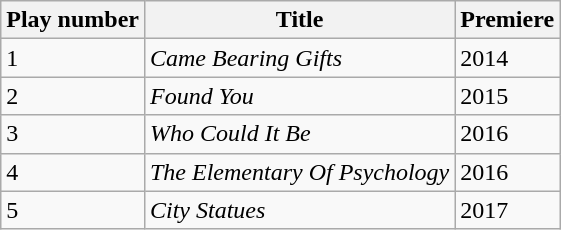<table class="wikitable">
<tr>
<th>Play number</th>
<th>Title</th>
<th>Premiere</th>
</tr>
<tr>
<td>1</td>
<td><em>Came Bearing Gifts</em></td>
<td>2014</td>
</tr>
<tr>
<td>2</td>
<td><em>Found You</em></td>
<td>2015</td>
</tr>
<tr>
<td>3</td>
<td><em>Who Could It Be</em></td>
<td>2016</td>
</tr>
<tr>
<td>4</td>
<td><em>The Elementary Of Psychology</em></td>
<td>2016</td>
</tr>
<tr>
<td>5</td>
<td><em>City Statues</em></td>
<td>2017</td>
</tr>
</table>
